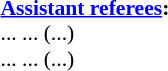<table width=100% style="font-size: 90%">
<tr>
<td><br><strong><a href='#'>Assistant referees</a>:</strong>
<br>... ... (...)
<br>... ... (...)</td>
</tr>
</table>
